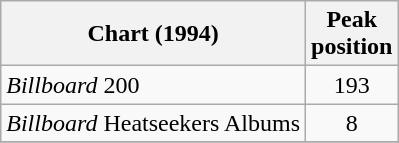<table class="wikitable">
<tr>
<th>Chart (1994)</th>
<th>Peak<br>position</th>
</tr>
<tr>
<td><em>Billboard</em> 200</td>
<td align="center">193</td>
</tr>
<tr>
<td><em>Billboard</em> Heatseekers Albums</td>
<td align="center">8</td>
</tr>
<tr>
</tr>
</table>
